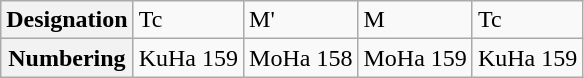<table class="wikitable">
<tr>
<th>Designation</th>
<td>Tc</td>
<td>M'</td>
<td>M</td>
<td>Tc</td>
</tr>
<tr>
<th>Numbering</th>
<td>KuHa 159</td>
<td>MoHa 158</td>
<td>MoHa 159</td>
<td>KuHa 159</td>
</tr>
</table>
